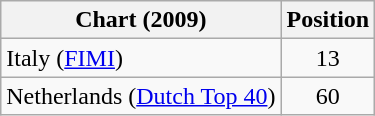<table class="wikitable sortable">
<tr>
<th>Chart (2009)</th>
<th>Position</th>
</tr>
<tr>
<td>Italy (<a href='#'>FIMI</a>)</td>
<td style="text-align:center;">13</td>
</tr>
<tr>
<td>Netherlands (<a href='#'>Dutch Top 40</a>)</td>
<td style="text-align:center;">60</td>
</tr>
</table>
